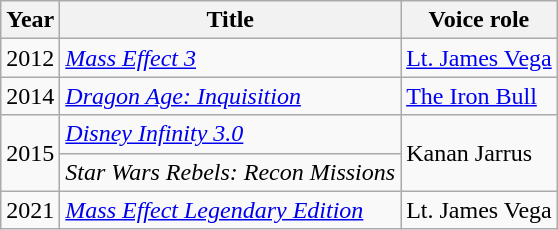<table class="wikitable sortable">
<tr>
<th>Year</th>
<th>Title</th>
<th>Voice role</th>
</tr>
<tr>
<td>2012</td>
<td><em><a href='#'>Mass Effect 3</a></em></td>
<td><a href='#'>Lt. James Vega</a></td>
</tr>
<tr>
<td>2014</td>
<td><em><a href='#'>Dragon Age: Inquisition</a></em></td>
<td><a href='#'>The Iron Bull</a></td>
</tr>
<tr>
<td rowspan=2>2015</td>
<td><em><a href='#'>Disney Infinity 3.0</a></em></td>
<td rowspan=2>Kanan Jarrus</td>
</tr>
<tr>
<td><em>Star Wars Rebels: Recon Missions</em></td>
</tr>
<tr>
<td>2021</td>
<td><em><a href='#'>Mass Effect Legendary Edition</a></em></td>
<td>Lt. James Vega</td>
</tr>
</table>
